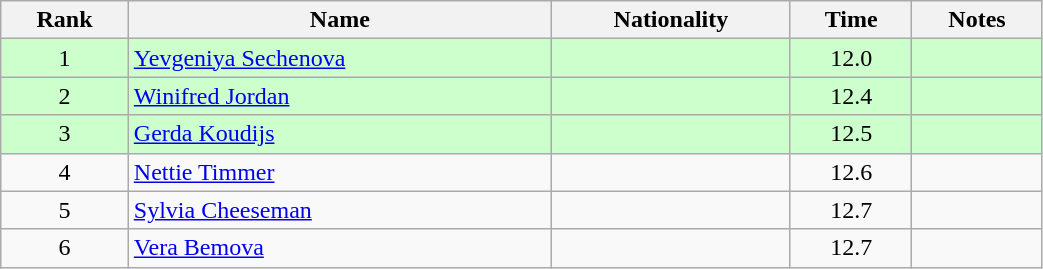<table class="wikitable sortable" style="text-align:center;width: 55%">
<tr>
<th>Rank</th>
<th>Name</th>
<th>Nationality</th>
<th>Time</th>
<th>Notes</th>
</tr>
<tr bgcolor=ccffcc>
<td>1</td>
<td align=left><a href='#'>Yevgeniya Sechenova</a></td>
<td align=left></td>
<td>12.0</td>
<td></td>
</tr>
<tr bgcolor=ccffcc>
<td>2</td>
<td align=left><a href='#'>Winifred Jordan</a></td>
<td align=left></td>
<td>12.4</td>
<td></td>
</tr>
<tr bgcolor=ccffcc>
<td>3</td>
<td align=left><a href='#'>Gerda Koudijs</a></td>
<td align=left></td>
<td>12.5</td>
<td></td>
</tr>
<tr>
<td>4</td>
<td align=left><a href='#'>Nettie Timmer</a></td>
<td align=left></td>
<td>12.6</td>
<td></td>
</tr>
<tr>
<td>5</td>
<td align=left><a href='#'>Sylvia Cheeseman</a></td>
<td align=left></td>
<td>12.7</td>
<td></td>
</tr>
<tr>
<td>6</td>
<td align=left><a href='#'>Vera Bemova</a></td>
<td align=left></td>
<td>12.7</td>
<td></td>
</tr>
</table>
